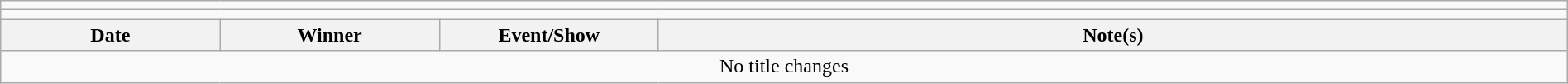<table class="wikitable" style="text-align:center; width:100%;">
<tr>
<td colspan="5"></td>
</tr>
<tr>
<td colspan="5"><strong></strong></td>
</tr>
<tr>
<th width=14%>Date</th>
<th width=14%>Winner</th>
<th width=14%>Event/Show</th>
<th width=58%>Note(s)</th>
</tr>
<tr>
<td colspan="5">No title changes</td>
</tr>
</table>
